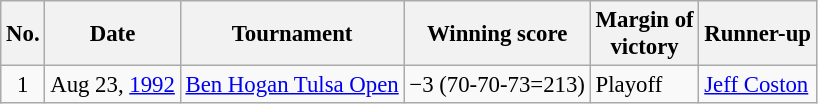<table class="wikitable" style="font-size:95%;">
<tr>
<th>No.</th>
<th>Date</th>
<th>Tournament</th>
<th>Winning score</th>
<th>Margin of<br>victory</th>
<th>Runner-up</th>
</tr>
<tr>
<td align=center>1</td>
<td align=right>Aug 23, <a href='#'>1992</a></td>
<td><a href='#'>Ben Hogan Tulsa Open</a></td>
<td>−3 (70-70-73=213)</td>
<td>Playoff</td>
<td> <a href='#'>Jeff Coston</a></td>
</tr>
</table>
